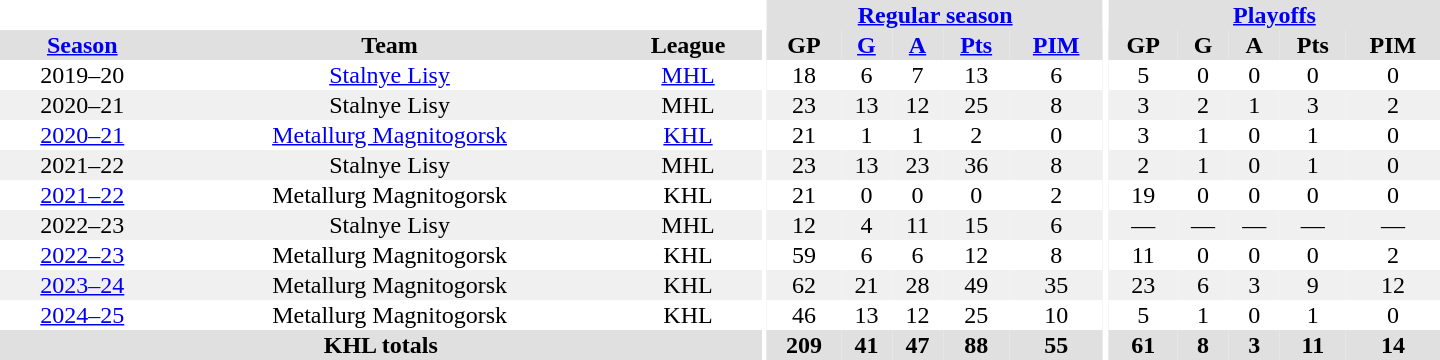<table border="0" cellpadding="1" cellspacing="0" style="text-align:center; width:60em">
<tr bgcolor="#e0e0e0">
<th colspan="3" bgcolor="#ffffff"></th>
<th rowspan="99" bgcolor="#ffffff"></th>
<th colspan="5"><a href='#'>Regular season</a></th>
<th rowspan="99" bgcolor="#ffffff"></th>
<th colspan="5"><a href='#'>Playoffs</a></th>
</tr>
<tr bgcolor="#e0e0e0">
<th><a href='#'>Season</a></th>
<th>Team</th>
<th>League</th>
<th>GP</th>
<th><a href='#'>G</a></th>
<th><a href='#'>A</a></th>
<th><a href='#'>Pts</a></th>
<th><a href='#'>PIM</a></th>
<th>GP</th>
<th>G</th>
<th>A</th>
<th>Pts</th>
<th>PIM</th>
</tr>
<tr>
<td>2019–20</td>
<td><a href='#'>Stalnye Lisy</a></td>
<td><a href='#'>MHL</a></td>
<td>18</td>
<td>6</td>
<td>7</td>
<td>13</td>
<td>6</td>
<td>5</td>
<td>0</td>
<td>0</td>
<td>0</td>
<td>0</td>
</tr>
<tr bgcolor="#f0f0f0">
<td>2020–21</td>
<td>Stalnye Lisy</td>
<td>MHL</td>
<td>23</td>
<td>13</td>
<td>12</td>
<td>25</td>
<td>8</td>
<td>3</td>
<td>2</td>
<td>1</td>
<td>3</td>
<td>2</td>
</tr>
<tr>
<td><a href='#'>2020–21</a></td>
<td><a href='#'>Metallurg Magnitogorsk</a></td>
<td><a href='#'>KHL</a></td>
<td>21</td>
<td>1</td>
<td>1</td>
<td>2</td>
<td>0</td>
<td>3</td>
<td>1</td>
<td>0</td>
<td>1</td>
<td>0</td>
</tr>
<tr bgcolor="#f0f0f0">
<td>2021–22</td>
<td>Stalnye Lisy</td>
<td>MHL</td>
<td>23</td>
<td>13</td>
<td>23</td>
<td>36</td>
<td>8</td>
<td>2</td>
<td>1</td>
<td>0</td>
<td>1</td>
<td>0</td>
</tr>
<tr>
<td><a href='#'>2021–22</a></td>
<td>Metallurg Magnitogorsk</td>
<td>KHL</td>
<td>21</td>
<td>0</td>
<td>0</td>
<td>0</td>
<td>2</td>
<td>19</td>
<td>0</td>
<td>0</td>
<td>0</td>
<td>0</td>
</tr>
<tr bgcolor="#f0f0f0">
<td>2022–23</td>
<td>Stalnye Lisy</td>
<td>MHL</td>
<td>12</td>
<td>4</td>
<td>11</td>
<td>15</td>
<td>6</td>
<td>—</td>
<td>—</td>
<td>—</td>
<td>—</td>
<td>—</td>
</tr>
<tr>
<td><a href='#'>2022–23</a></td>
<td>Metallurg Magnitogorsk</td>
<td>KHL</td>
<td>59</td>
<td>6</td>
<td>6</td>
<td>12</td>
<td>8</td>
<td>11</td>
<td>0</td>
<td>0</td>
<td>0</td>
<td>2</td>
</tr>
<tr bgcolor="#f0f0f0">
<td><a href='#'>2023–24</a></td>
<td>Metallurg Magnitogorsk</td>
<td>KHL</td>
<td>62</td>
<td>21</td>
<td>28</td>
<td>49</td>
<td>35</td>
<td>23</td>
<td>6</td>
<td>3</td>
<td>9</td>
<td>12</td>
</tr>
<tr>
<td><a href='#'>2024–25</a></td>
<td>Metallurg Magnitogorsk</td>
<td>KHL</td>
<td>46</td>
<td>13</td>
<td>12</td>
<td>25</td>
<td>10</td>
<td>5</td>
<td>1</td>
<td>0</td>
<td>1</td>
<td>0</td>
</tr>
<tr bgcolor="#e0e0e0">
<th colspan="3">KHL totals</th>
<th>209</th>
<th>41</th>
<th>47</th>
<th>88</th>
<th>55</th>
<th>61</th>
<th>8</th>
<th>3</th>
<th>11</th>
<th>14</th>
</tr>
</table>
